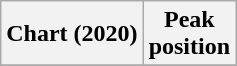<table class="wikitable sortable plainrowheaders" style="text-align:center">
<tr>
<th scope="col">Chart (2020)</th>
<th scope="col">Peak<br>position</th>
</tr>
<tr>
</tr>
</table>
